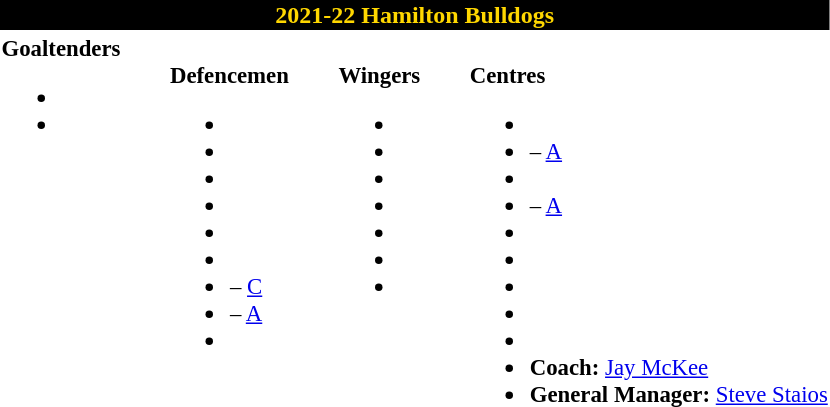<table class="toccolours" style="text-align: left;">
<tr>
<th colspan="7" style="background:#000000;color:gold;text-align:center;">2021-22 Hamilton Bulldogs</th>
</tr>
<tr>
<td style="font-size:95%; vertical-align:top;"><strong>Goaltenders</strong><br><ul><li> </li><li> </li></ul></td>
<td style="width: 25px;"></td>
<td style="font-size:95%; vertical-align:top;"><br><strong>Defencemen</strong><ul><li> </li><li> </li><li> </li><li> </li><li> </li><li> </li><li>  – <a href='#'>C</a></li><li>  – <a href='#'>A</a></li><li> </li></ul></td>
<td style="width: 25px;"></td>
<td style="font-size:95%; vertical-align:top;"><br><strong>Wingers</strong><ul><li> </li><li> </li><li> </li><li> </li><li> </li><li> </li><li> </li></ul></td>
<td style="width: 25px;"></td>
<td style="font-size:95%; vertical-align:top;"><br><strong>Centres</strong><ul><li> </li><li> – <a href='#'>A</a></li><li> </li><li> – <a href='#'>A</a></li><li> </li><li> </li><li> </li><li> </li><li> </li><li><strong>Coach:</strong>  <a href='#'>Jay McKee</a></li><li><strong>General Manager:</strong>  <a href='#'>Steve Staios</a></li></ul></td>
</tr>
</table>
